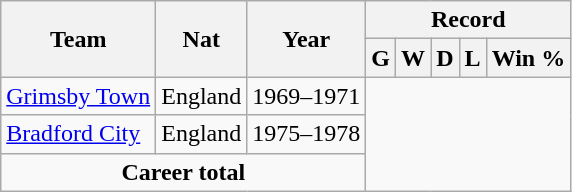<table class="wikitable" style="text-align: center">
<tr>
<th rowspan="2">Team</th>
<th rowspan="2">Nat</th>
<th rowspan="2">Year</th>
<th colspan="5">Record</th>
</tr>
<tr>
<th>G</th>
<th>W</th>
<th>D</th>
<th>L</th>
<th>Win %</th>
</tr>
<tr>
<td align="left"><a href='#'>Grimsby Town</a></td>
<td>England</td>
<td>1969–1971<br></td>
</tr>
<tr>
<td align="left"><a href='#'>Bradford City</a></td>
<td>England</td>
<td>1975–1978<br></td>
</tr>
<tr>
<td colspan=3><strong>Career total</strong><br></td>
</tr>
</table>
